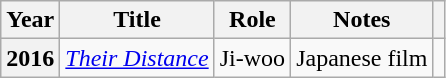<table class="wikitable  plainrowheaders">
<tr>
<th scope="col">Year</th>
<th scope="col">Title</th>
<th scope="col">Role</th>
<th scope="col">Notes</th>
<th scope="col" class="unsortable"></th>
</tr>
<tr>
<th scope="row">2016</th>
<td><em><a href='#'>Their Distance</a></em></td>
<td>Ji-woo</td>
<td>Japanese film</td>
<td></td>
</tr>
</table>
